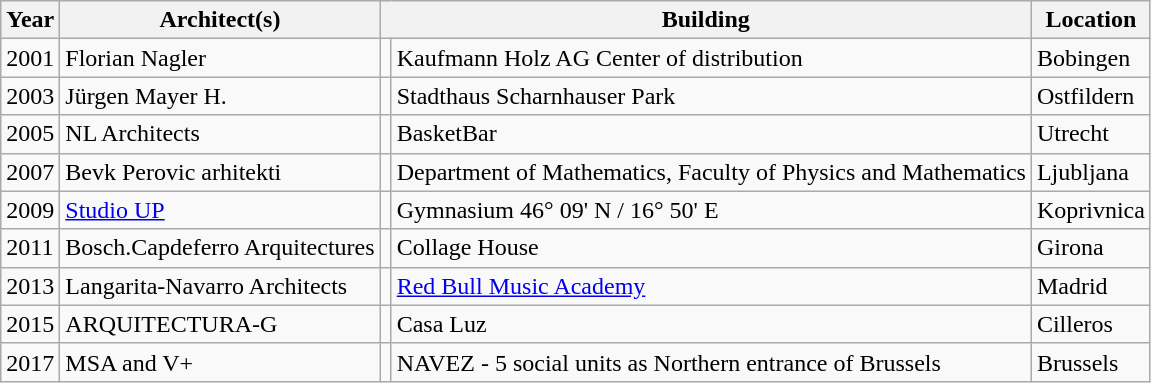<table class="wikitable" border="1">
<tr>
<th>Year</th>
<th>Architect(s)</th>
<th class="unsortable" colspan=2>Building</th>
<th>Location</th>
</tr>
<tr>
<td>2001</td>
<td>Florian Nagler</td>
<td></td>
<td>Kaufmann Holz AG Center of distribution</td>
<td> Bobingen</td>
</tr>
<tr>
<td>2003</td>
<td>Jürgen Mayer H.</td>
<td></td>
<td>Stadthaus Scharnhauser Park</td>
<td> Ostfildern</td>
</tr>
<tr>
<td>2005</td>
<td>NL Architects</td>
<td></td>
<td>BasketBar</td>
<td> Utrecht</td>
</tr>
<tr>
<td>2007</td>
<td>Bevk Perovic arhitekti</td>
<td></td>
<td>Department of Mathematics, Faculty of Physics and Mathematics</td>
<td> Ljubljana</td>
</tr>
<tr>
<td>2009</td>
<td><a href='#'>Studio UP</a></td>
<td></td>
<td>Gymnasium 46° 09' N / 16° 50' E</td>
<td> Koprivnica</td>
</tr>
<tr>
<td>2011</td>
<td>Bosch.Capdeferro Arquitectures</td>
<td></td>
<td>Collage House</td>
<td> Girona</td>
</tr>
<tr>
<td>2013</td>
<td>Langarita-Navarro Architects</td>
<td></td>
<td><a href='#'>Red Bull Music Academy</a></td>
<td> Madrid</td>
</tr>
<tr>
<td>2015</td>
<td>ARQUITECTURA-G</td>
<td></td>
<td>Casa Luz</td>
<td> Cilleros</td>
</tr>
<tr>
<td>2017</td>
<td>MSA and V+</td>
<td></td>
<td>NAVEZ - 5 social units as Northern entrance of Brussels</td>
<td> Brussels</td>
</tr>
</table>
